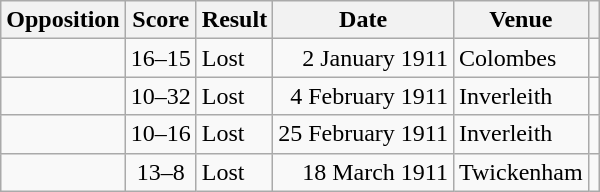<table class="wikitable sortable">
<tr>
<th>Opposition</th>
<th>Score</th>
<th>Result</th>
<th>Date</th>
<th>Venue</th>
<th scope="col" class="unsortable"></th>
</tr>
<tr>
<td></td>
<td align="center">16–15</td>
<td>Lost</td>
<td align=right>2 January 1911</td>
<td>Colombes</td>
<td></td>
</tr>
<tr>
<td></td>
<td align="center">10–32</td>
<td>Lost</td>
<td align=right>4 February 1911</td>
<td>Inverleith</td>
<td></td>
</tr>
<tr>
<td></td>
<td align="center">10–16</td>
<td>Lost</td>
<td align=right>25 February 1911</td>
<td>Inverleith</td>
<td></td>
</tr>
<tr>
<td></td>
<td align="center">13–8</td>
<td>Lost</td>
<td align=right>18 March 1911</td>
<td>Twickenham</td>
<td></td>
</tr>
</table>
